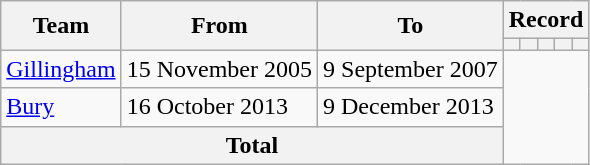<table class=wikitable style="text-align: center">
<tr>
<th rowspan=2>Team</th>
<th rowspan=2>From</th>
<th rowspan=2>To</th>
<th colspan=5>Record</th>
</tr>
<tr>
<th></th>
<th></th>
<th></th>
<th></th>
<th></th>
</tr>
<tr>
<td align=left><a href='#'>Gillingham</a></td>
<td align=left>15 November 2005</td>
<td align=left>9 September 2007<br></td>
</tr>
<tr>
<td align=left><a href='#'>Bury</a></td>
<td align=left>16 October 2013</td>
<td align=left>9 December 2013<br></td>
</tr>
<tr>
<th colspan=3>Total<br></th>
</tr>
</table>
